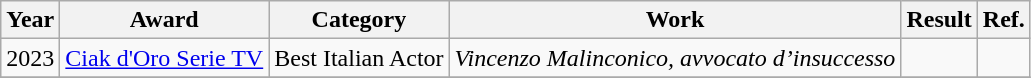<table class="wikitable">
<tr>
<th>Year</th>
<th>Award</th>
<th>Category</th>
<th>Work</th>
<th>Result</th>
<th>Ref.</th>
</tr>
<tr>
<td>2023</td>
<td><a href='#'>Ciak d'Oro Serie TV</a></td>
<td>Best Italian Actor</td>
<td><em>Vincenzo Malinconico, avvocato d’insuccesso</em></td>
<td></td>
<td></td>
</tr>
<tr>
</tr>
</table>
